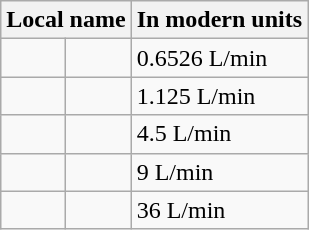<table class="wikitable">
<tr>
<th colspan="2">Local name</th>
<th>In modern units</th>
</tr>
<tr>
<td></td>
<td align=right></td>
<td>0.6526 L/min </td>
</tr>
<tr>
<td></td>
<td></td>
<td>1.125 L/min</td>
</tr>
<tr>
<td></td>
<td></td>
<td>4.5 L/min</td>
</tr>
<tr>
<td></td>
<td align=right></td>
<td>9 L/min</td>
</tr>
<tr>
<td></td>
<td align=right></td>
<td>36 L/min</td>
</tr>
</table>
